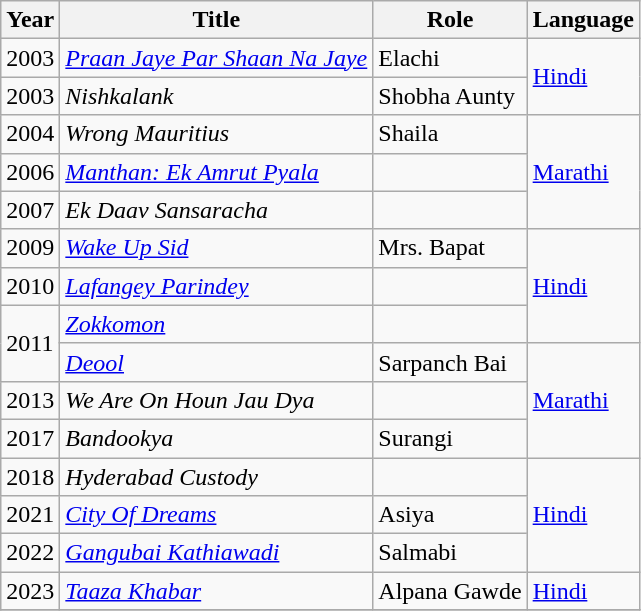<table class="wikitable">
<tr>
<th>Year</th>
<th>Title</th>
<th>Role</th>
<th>Language</th>
</tr>
<tr>
<td>2003</td>
<td><em><a href='#'>Praan Jaye Par Shaan Na Jaye</a></em></td>
<td>Elachi</td>
<td rowspan="2"><a href='#'>Hindi</a></td>
</tr>
<tr>
<td>2003</td>
<td><em>Nishkalank</em></td>
<td>Shobha Aunty</td>
</tr>
<tr>
<td>2004</td>
<td><em>Wrong Mauritius</em></td>
<td>Shaila</td>
<td rowspan="3"><a href='#'>Marathi</a></td>
</tr>
<tr>
<td>2006</td>
<td><em><a href='#'>Manthan: Ek Amrut Pyala</a></em></td>
<td></td>
</tr>
<tr>
<td>2007</td>
<td><em>Ek Daav Sansaracha</em></td>
<td></td>
</tr>
<tr>
<td>2009</td>
<td><em><a href='#'>Wake Up Sid</a></em></td>
<td>Mrs. Bapat</td>
<td rowspan="3"><a href='#'>Hindi</a></td>
</tr>
<tr>
<td>2010</td>
<td><em><a href='#'>Lafangey Parindey</a></em></td>
<td></td>
</tr>
<tr>
<td rowspan="2">2011</td>
<td><em><a href='#'>Zokkomon</a></em></td>
<td></td>
</tr>
<tr>
<td><em><a href='#'>Deool</a></em></td>
<td>Sarpanch Bai</td>
<td rowspan="3"><a href='#'>Marathi</a></td>
</tr>
<tr>
<td>2013</td>
<td><em>We Are On Houn Jau Dya</em></td>
<td></td>
</tr>
<tr>
<td>2017</td>
<td><em>Bandookya</em></td>
<td>Surangi</td>
</tr>
<tr>
<td>2018</td>
<td><em>Hyderabad Custody</em></td>
<td></td>
<td rowspan="3"><a href='#'>Hindi</a></td>
</tr>
<tr>
<td>2021</td>
<td><em><a href='#'>City Of Dreams</a></em></td>
<td>Asiya</td>
</tr>
<tr>
<td>2022</td>
<td><em><a href='#'>Gangubai Kathiawadi</a></em></td>
<td>Salmabi</td>
</tr>
<tr>
<td>2023</td>
<td><em><a href='#'>Taaza Khabar</a></em></td>
<td>Alpana Gawde</td>
<td><a href='#'>Hindi</a></td>
</tr>
<tr>
</tr>
</table>
